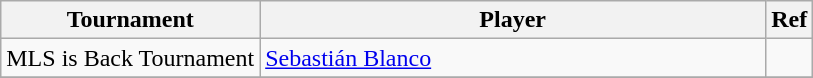<table class=wikitable>
<tr>
<th>Tournament</th>
<th style="width:330px;">Player</th>
<th>Ref</th>
</tr>
<tr>
<td>MLS is Back Tournament</td>
<td> <a href='#'>Sebastián Blanco</a></td>
<td></td>
</tr>
<tr>
</tr>
</table>
